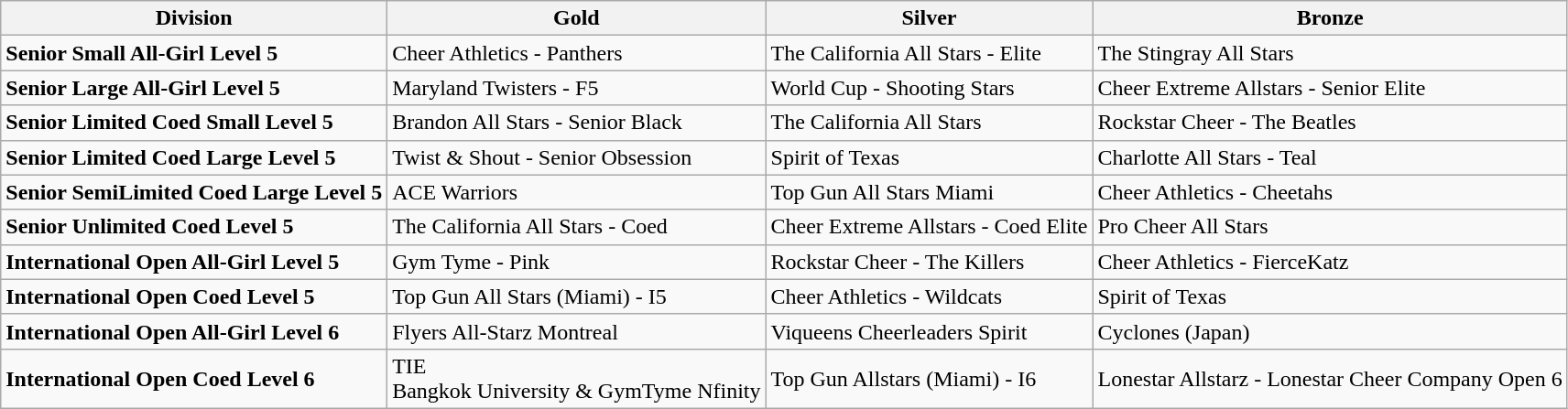<table class="wikitable">
<tr>
<th><strong>Division</strong></th>
<th><strong>Gold</strong></th>
<th><strong>Silver</strong></th>
<th><strong>Bronze</strong></th>
</tr>
<tr>
<td><strong>Senior Small All-Girl Level 5</strong></td>
<td>Cheer Athletics - Panthers</td>
<td>The California All Stars - Elite</td>
<td>The Stingray All Stars</td>
</tr>
<tr>
<td><strong>Senior Large All-Girl Level 5</strong></td>
<td>Maryland Twisters - F5</td>
<td>World Cup - Shooting Stars</td>
<td>Cheer Extreme Allstars - Senior Elite</td>
</tr>
<tr>
<td><strong>Senior Limited Coed Small Level 5</strong></td>
<td>Brandon All Stars - Senior Black</td>
<td>The California All Stars</td>
<td>Rockstar Cheer - The Beatles</td>
</tr>
<tr>
<td><strong>Senior Limited Coed Large Level 5</strong></td>
<td>Twist & Shout - Senior Obsession</td>
<td>Spirit of Texas</td>
<td>Charlotte All Stars - Teal</td>
</tr>
<tr>
<td><strong>Senior SemiLimited Coed Large Level 5</strong></td>
<td>ACE Warriors</td>
<td>Top Gun All Stars Miami</td>
<td>Cheer Athletics - Cheetahs</td>
</tr>
<tr>
<td><strong>Senior Unlimited Coed Level 5</strong></td>
<td>The California All Stars - Coed</td>
<td>Cheer Extreme Allstars - Coed Elite</td>
<td>Pro Cheer All Stars</td>
</tr>
<tr>
<td><strong>International Open All-Girl Level 5</strong></td>
<td>Gym Tyme - Pink</td>
<td>Rockstar Cheer - The Killers</td>
<td>Cheer Athletics - FierceKatz</td>
</tr>
<tr>
<td><strong>International Open Coed Level 5</strong></td>
<td>Top Gun All Stars (Miami) - I5</td>
<td>Cheer Athletics - Wildcats</td>
<td>Spirit of Texas</td>
</tr>
<tr>
<td><strong>International Open All-Girl Level 6</strong></td>
<td>Flyers All-Starz Montreal</td>
<td>Viqueens Cheerleaders Spirit</td>
<td>Cyclones (Japan)</td>
</tr>
<tr>
<td><strong>International Open Coed Level 6</strong></td>
<td>TIE<br>Bangkok University & GymTyme Nfinity</td>
<td>Top Gun Allstars (Miami) - I6</td>
<td>Lonestar Allstarz - Lonestar Cheer Company Open 6</td>
</tr>
</table>
